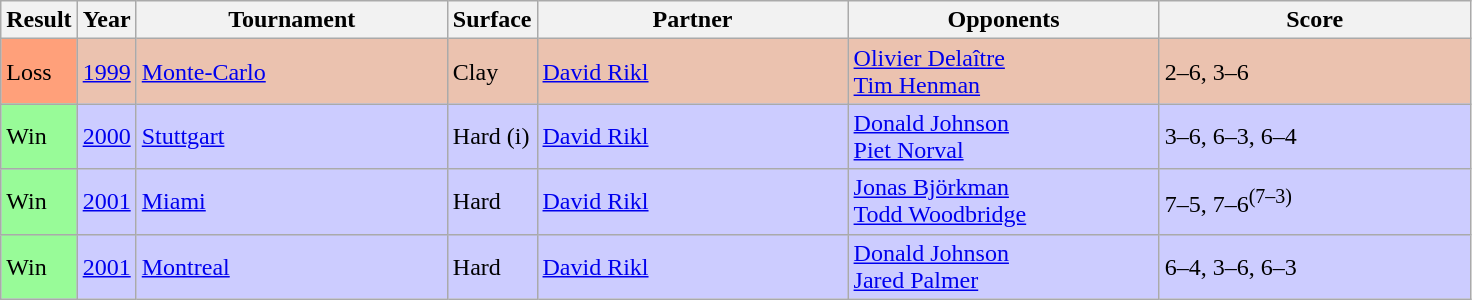<table class="sortable wikitable">
<tr>
<th>Result</th>
<th>Year</th>
<th width=200>Tournament</th>
<th>Surface</th>
<th width=200>Partner</th>
<th width=200>Opponents</th>
<th width=200 class=unsortable>Score</th>
</tr>
<tr style="background:#ebc2af;">
<td style="background:#ffa07a;">Loss</td>
<td><a href='#'>1999</a></td>
<td><a href='#'>Monte-Carlo</a></td>
<td>Clay</td>
<td> <a href='#'>David Rikl</a></td>
<td> <a href='#'>Olivier Delaître</a> <br>  <a href='#'>Tim Henman</a></td>
<td>2–6, 3–6</td>
</tr>
<tr style="background:#ccf;">
<td style="background:#98fb98;">Win</td>
<td><a href='#'>2000</a></td>
<td><a href='#'>Stuttgart</a></td>
<td>Hard (i)</td>
<td> <a href='#'>David Rikl</a></td>
<td> <a href='#'>Donald Johnson</a> <br>  <a href='#'>Piet Norval</a></td>
<td>3–6, 6–3, 6–4</td>
</tr>
<tr style="background:#ccf;">
<td style="background:#98fb98;">Win</td>
<td><a href='#'>2001</a></td>
<td><a href='#'>Miami</a></td>
<td>Hard</td>
<td> <a href='#'>David Rikl</a></td>
<td> <a href='#'>Jonas Björkman</a> <br>  <a href='#'>Todd Woodbridge</a></td>
<td>7–5, 7–6<sup>(7–3)</sup></td>
</tr>
<tr style="background:#ccf;">
<td style="background:#98fb98;">Win</td>
<td><a href='#'>2001</a></td>
<td><a href='#'>Montreal</a></td>
<td>Hard</td>
<td> <a href='#'>David Rikl</a></td>
<td> <a href='#'>Donald Johnson</a> <br>  <a href='#'>Jared Palmer</a></td>
<td>6–4, 3–6, 6–3</td>
</tr>
</table>
